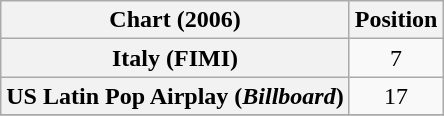<table class="wikitable plainrowheaders sortable" style="text-align:center">
<tr>
<th scope="col">Chart (2006)</th>
<th scope="col">Position</th>
</tr>
<tr>
<th scope="row">Italy (FIMI)</th>
<td align="center">7</td>
</tr>
<tr>
<th scope="row">US Latin Pop Airplay (<em>Billboard</em>)</th>
<td align="center">17</td>
</tr>
<tr>
</tr>
</table>
